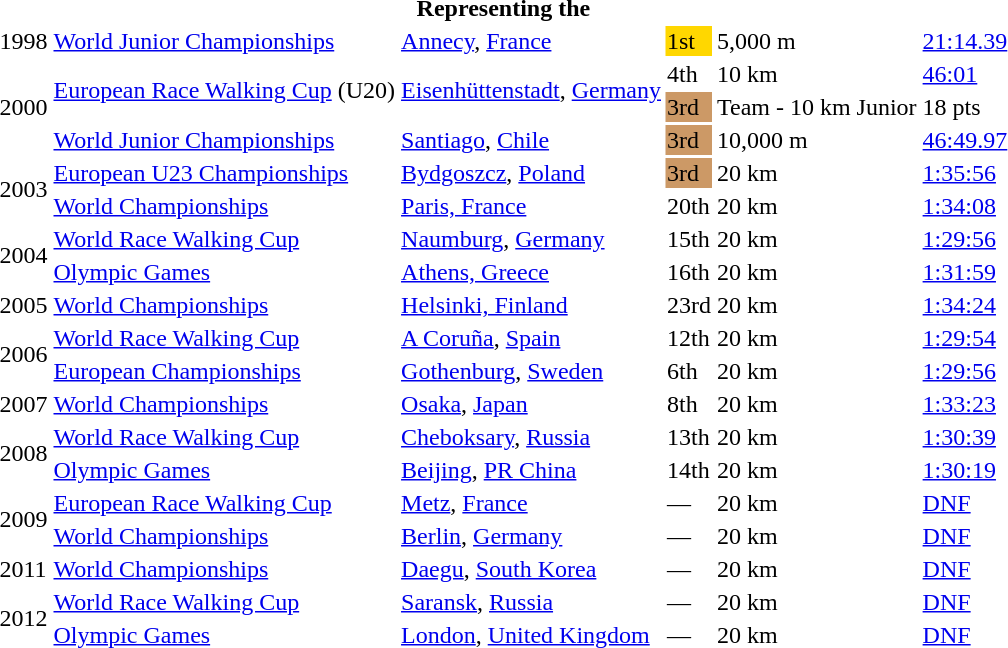<table>
<tr>
<th colspan="6">Representing the </th>
</tr>
<tr>
<td>1998</td>
<td><a href='#'>World Junior Championships</a></td>
<td><a href='#'>Annecy</a>, <a href='#'>France</a></td>
<td bgcolor=gold>1st</td>
<td>5,000 m</td>
<td><a href='#'>21:14.39</a></td>
</tr>
<tr>
<td rowspan=3>2000</td>
<td rowspan=2><a href='#'>European Race Walking Cup</a> (U20)</td>
<td rowspan=2><a href='#'>Eisenhüttenstadt</a>, <a href='#'>Germany</a></td>
<td>4th</td>
<td>10 km</td>
<td><a href='#'>46:01</a></td>
</tr>
<tr>
<td bgcolor="cc9966">3rd</td>
<td>Team - 10 km Junior</td>
<td>18 pts</td>
</tr>
<tr>
<td><a href='#'>World Junior Championships</a></td>
<td><a href='#'>Santiago</a>, <a href='#'>Chile</a></td>
<td bgcolor=cc9966>3rd</td>
<td>10,000 m</td>
<td><a href='#'>46:49.97</a></td>
</tr>
<tr>
<td rowspan=2>2003</td>
<td><a href='#'>European U23 Championships</a></td>
<td><a href='#'>Bydgoszcz</a>, <a href='#'>Poland</a></td>
<td bgcolor="cc9966">3rd</td>
<td>20 km</td>
<td><a href='#'>1:35:56</a></td>
</tr>
<tr>
<td><a href='#'>World Championships</a></td>
<td><a href='#'>Paris, France</a></td>
<td>20th</td>
<td>20 km</td>
<td><a href='#'>1:34:08</a></td>
</tr>
<tr>
<td rowspan=2>2004</td>
<td><a href='#'>World Race Walking Cup</a></td>
<td><a href='#'>Naumburg</a>, <a href='#'>Germany</a></td>
<td>15th</td>
<td>20 km</td>
<td><a href='#'>1:29:56</a></td>
</tr>
<tr>
<td><a href='#'>Olympic Games</a></td>
<td><a href='#'>Athens, Greece</a></td>
<td>16th</td>
<td>20 km</td>
<td><a href='#'>1:31:59</a></td>
</tr>
<tr>
<td>2005</td>
<td><a href='#'>World Championships</a></td>
<td><a href='#'>Helsinki, Finland</a></td>
<td>23rd</td>
<td>20 km</td>
<td><a href='#'>1:34:24</a></td>
</tr>
<tr>
<td rowspan=2>2006</td>
<td><a href='#'>World Race Walking Cup</a></td>
<td><a href='#'>A Coruña</a>, <a href='#'>Spain</a></td>
<td>12th</td>
<td>20 km</td>
<td><a href='#'>1:29:54</a></td>
</tr>
<tr>
<td><a href='#'>European Championships</a></td>
<td><a href='#'>Gothenburg</a>, <a href='#'>Sweden</a></td>
<td>6th</td>
<td>20 km</td>
<td><a href='#'>1:29:56</a></td>
</tr>
<tr>
<td>2007</td>
<td><a href='#'>World Championships</a></td>
<td><a href='#'>Osaka</a>, <a href='#'>Japan</a></td>
<td>8th</td>
<td>20 km</td>
<td><a href='#'>1:33:23</a></td>
</tr>
<tr>
<td rowspan=2>2008</td>
<td><a href='#'>World Race Walking Cup</a></td>
<td><a href='#'>Cheboksary</a>, <a href='#'>Russia</a></td>
<td>13th</td>
<td>20 km</td>
<td><a href='#'>1:30:39</a></td>
</tr>
<tr>
<td><a href='#'>Olympic Games</a></td>
<td><a href='#'>Beijing</a>, <a href='#'>PR China</a></td>
<td>14th</td>
<td>20 km</td>
<td><a href='#'>1:30:19</a></td>
</tr>
<tr>
<td rowspan=2>2009</td>
<td><a href='#'>European Race Walking Cup</a></td>
<td><a href='#'>Metz</a>, <a href='#'>France</a></td>
<td>—</td>
<td>20 km</td>
<td><a href='#'>DNF</a></td>
</tr>
<tr>
<td><a href='#'>World Championships</a></td>
<td><a href='#'>Berlin</a>, <a href='#'>Germany</a></td>
<td>—</td>
<td>20 km</td>
<td><a href='#'>DNF</a></td>
</tr>
<tr>
<td>2011</td>
<td><a href='#'>World Championships</a></td>
<td><a href='#'>Daegu</a>, <a href='#'>South Korea</a></td>
<td>—</td>
<td>20 km</td>
<td><a href='#'>DNF</a></td>
</tr>
<tr>
<td rowspan=2>2012</td>
<td><a href='#'>World Race Walking Cup</a></td>
<td><a href='#'>Saransk</a>, <a href='#'>Russia</a></td>
<td>—</td>
<td>20 km</td>
<td><a href='#'>DNF</a></td>
</tr>
<tr>
<td><a href='#'>Olympic Games</a></td>
<td><a href='#'>London</a>, <a href='#'>United Kingdom</a></td>
<td>—</td>
<td>20 km</td>
<td><a href='#'>DNF</a></td>
</tr>
</table>
